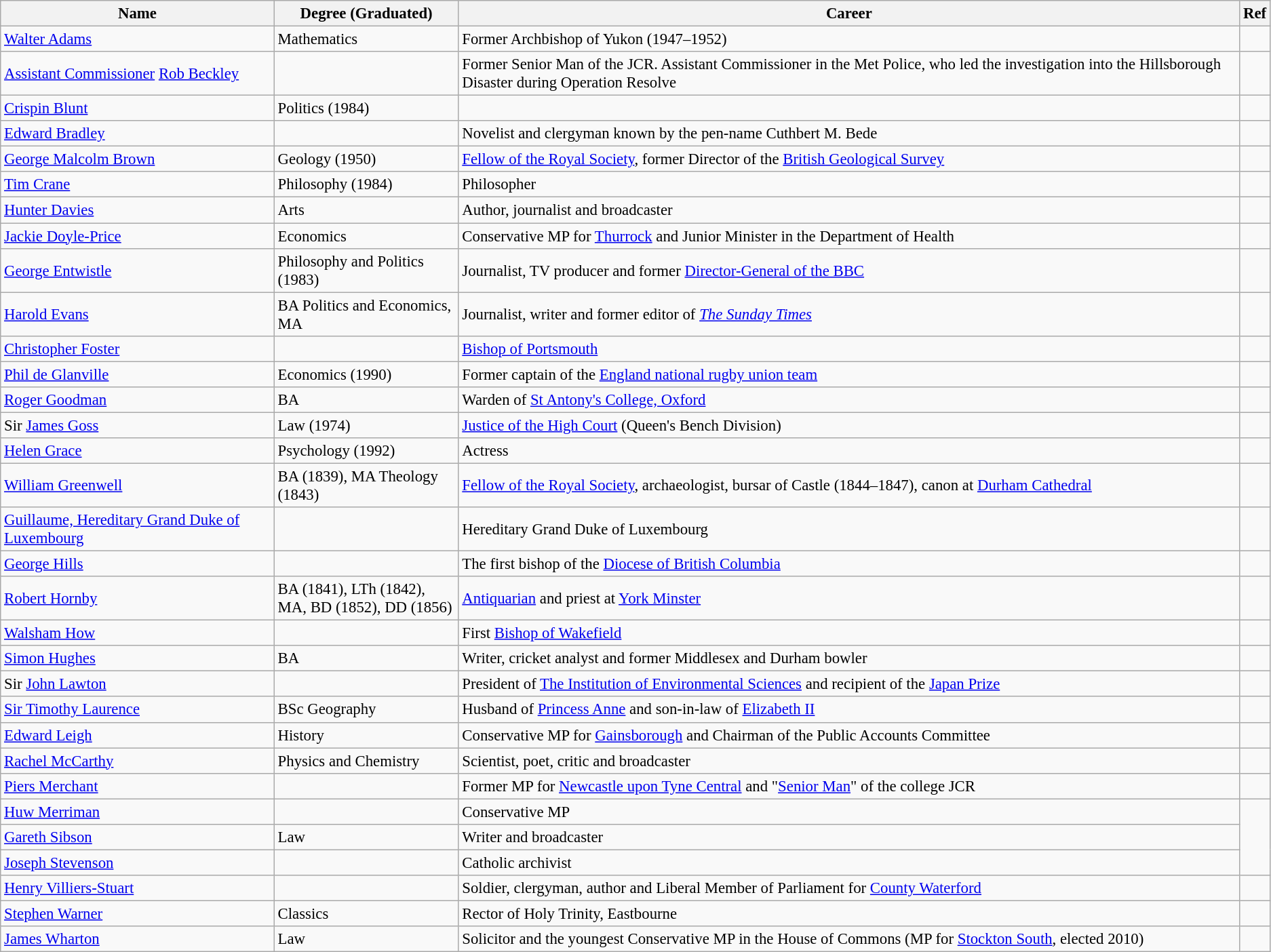<table class="wikitable sortable" style="font-size: 95%;">
<tr>
<th>Name</th>
<th>Degree (Graduated)</th>
<th>Career</th>
<th>Ref</th>
</tr>
<tr>
<td><a href='#'>Walter Adams</a></td>
<td>Mathematics</td>
<td>Former Archbishop of Yukon (1947–1952)</td>
<td></td>
</tr>
<tr>
<td><a href='#'>Assistant Commissioner</a> <a href='#'>Rob Beckley</a></td>
<td></td>
<td>Former Senior Man of the JCR. Assistant Commissioner in the Met Police, who led the investigation into the Hillsborough Disaster during Operation Resolve</td>
<td></td>
</tr>
<tr>
<td><a href='#'>Crispin Blunt</a></td>
<td>Politics (1984)</td>
<td></td>
<td></td>
</tr>
<tr>
<td><a href='#'>Edward Bradley</a></td>
<td></td>
<td>Novelist and clergyman known by the pen-name Cuthbert M. Bede</td>
<td></td>
</tr>
<tr>
<td><a href='#'>George Malcolm Brown</a></td>
<td>Geology (1950)</td>
<td><a href='#'>Fellow of the Royal Society</a>, former Director of the <a href='#'>British Geological Survey</a></td>
<td></td>
</tr>
<tr>
<td><a href='#'>Tim Crane</a></td>
<td>Philosophy (1984)</td>
<td>Philosopher</td>
<td></td>
</tr>
<tr>
<td><a href='#'>Hunter Davies</a></td>
<td>Arts</td>
<td>Author, journalist and broadcaster</td>
<td></td>
</tr>
<tr>
<td><a href='#'>Jackie Doyle-Price</a></td>
<td>Economics</td>
<td>Conservative MP for <a href='#'>Thurrock</a> and Junior Minister in the Department of Health</td>
<td></td>
</tr>
<tr>
<td><a href='#'>George Entwistle</a></td>
<td>Philosophy and Politics (1983)</td>
<td>Journalist, TV producer and former <a href='#'>Director-General of the BBC</a></td>
<td></td>
</tr>
<tr>
<td><a href='#'>Harold Evans</a></td>
<td>BA Politics and Economics, MA</td>
<td>Journalist, writer and former editor of <em><a href='#'>The Sunday Times</a></em></td>
<td></td>
</tr>
<tr>
<td><a href='#'>Christopher Foster</a></td>
<td></td>
<td><a href='#'>Bishop of Portsmouth</a></td>
<td></td>
</tr>
<tr>
<td><a href='#'>Phil de Glanville</a></td>
<td>Economics (1990)</td>
<td>Former captain of the <a href='#'>England national rugby union team</a></td>
<td></td>
</tr>
<tr>
<td><a href='#'>Roger Goodman</a></td>
<td>BA</td>
<td>Warden of <a href='#'>St Antony's College, Oxford</a></td>
<td></td>
</tr>
<tr>
<td>Sir <a href='#'>James Goss</a></td>
<td>Law (1974)</td>
<td><a href='#'>Justice of the High Court</a> (Queen's Bench Division)</td>
<td></td>
</tr>
<tr>
<td><a href='#'>Helen Grace</a></td>
<td>Psychology (1992)</td>
<td>Actress</td>
<td></td>
</tr>
<tr>
<td><a href='#'>William Greenwell</a></td>
<td>BA (1839), MA Theology (1843)</td>
<td><a href='#'>Fellow of the Royal Society</a>, archaeologist, bursar of Castle (1844–1847), canon at <a href='#'>Durham Cathedral</a></td>
<td></td>
</tr>
<tr>
<td><a href='#'>Guillaume, Hereditary Grand Duke of Luxembourg</a></td>
<td></td>
<td>Hereditary Grand Duke of Luxembourg</td>
<td></td>
</tr>
<tr>
<td><a href='#'>George Hills</a></td>
<td></td>
<td>The first bishop of the <a href='#'>Diocese of British Columbia</a></td>
<td></td>
</tr>
<tr>
<td><a href='#'>Robert Hornby</a></td>
<td>BA (1841), LTh (1842),<br> MA, BD (1852), DD (1856)</td>
<td><a href='#'>Antiquarian</a> and priest at <a href='#'>York Minster</a></td>
<td></td>
</tr>
<tr>
<td><a href='#'>Walsham How</a></td>
<td></td>
<td>First <a href='#'>Bishop of Wakefield</a></td>
<td></td>
</tr>
<tr>
<td><a href='#'>Simon Hughes</a></td>
<td>BA</td>
<td>Writer, cricket analyst and former Middlesex and Durham bowler</td>
<td></td>
</tr>
<tr>
<td>Sir <a href='#'>John Lawton</a></td>
<td></td>
<td>President of <a href='#'>The Institution of Environmental Sciences</a> and recipient of the <a href='#'>Japan Prize</a></td>
<td></td>
</tr>
<tr>
<td><a href='#'>Sir Timothy Laurence</a></td>
<td>BSc Geography</td>
<td>Husband of <a href='#'>Princess Anne</a> and son-in-law of <a href='#'>Elizabeth II</a></td>
<td></td>
</tr>
<tr>
<td><a href='#'>Edward Leigh</a></td>
<td>History</td>
<td>Conservative MP for <a href='#'>Gainsborough</a> and Chairman of the Public Accounts Committee</td>
<td></td>
</tr>
<tr>
<td><a href='#'>Rachel McCarthy</a></td>
<td>Physics and Chemistry</td>
<td>Scientist, poet, critic and broadcaster</td>
<td></td>
</tr>
<tr>
<td><a href='#'>Piers Merchant</a></td>
<td></td>
<td>Former MP for <a href='#'>Newcastle upon Tyne Central</a> and "<a href='#'>Senior Man</a>" of the college JCR</td>
<td></td>
</tr>
<tr>
<td><a href='#'>Huw Merriman</a></td>
<td></td>
<td>Conservative MP</td>
</tr>
<tr>
<td><a href='#'>Gareth Sibson</a></td>
<td>Law</td>
<td>Writer and broadcaster</td>
</tr>
<tr>
<td><a href='#'>Joseph Stevenson</a></td>
<td></td>
<td>Catholic archivist</td>
</tr>
<tr>
<td><a href='#'>Henry Villiers-Stuart</a></td>
<td></td>
<td>Soldier, clergyman, author and Liberal Member of Parliament for <a href='#'>County Waterford</a></td>
<td></td>
</tr>
<tr>
<td><a href='#'>Stephen Warner</a></td>
<td>Classics</td>
<td>Rector of Holy Trinity, Eastbourne</td>
<td></td>
</tr>
<tr>
<td><a href='#'>James Wharton</a></td>
<td>Law</td>
<td>Solicitor and the youngest Conservative MP in the House of Commons (MP for <a href='#'>Stockton South</a>, elected 2010)</td>
<td></td>
</tr>
</table>
